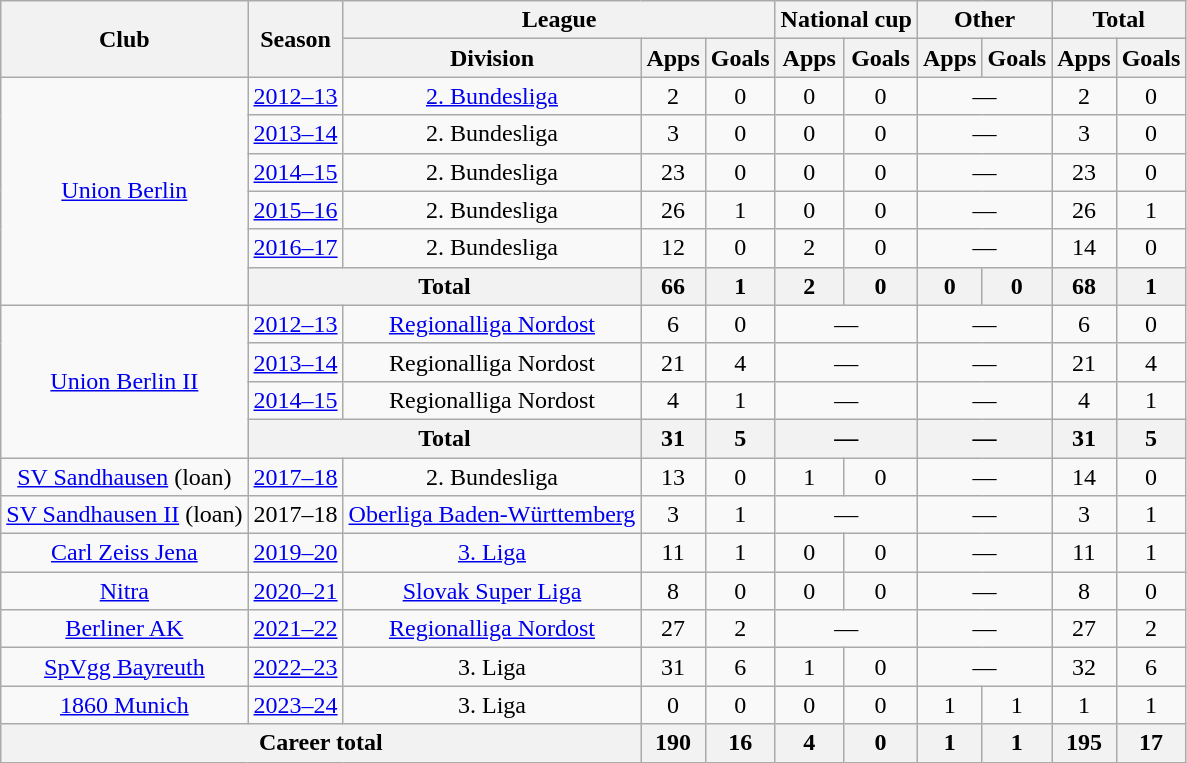<table class="wikitable" Style="text-align: center">
<tr>
<th rowspan="2">Club</th>
<th rowspan="2">Season</th>
<th colspan="3">League</th>
<th colspan="2">National cup</th>
<th colspan="2">Other</th>
<th colspan="2">Total</th>
</tr>
<tr>
<th>Division</th>
<th>Apps</th>
<th>Goals</th>
<th>Apps</th>
<th>Goals</th>
<th>Apps</th>
<th>Goals</th>
<th>Apps</th>
<th>Goals</th>
</tr>
<tr>
<td rowspan="6"><a href='#'>Union Berlin</a></td>
<td><a href='#'>2012–13</a></td>
<td><a href='#'>2. Bundesliga</a></td>
<td>2</td>
<td>0</td>
<td>0</td>
<td>0</td>
<td colspan="2">—</td>
<td>2</td>
<td>0</td>
</tr>
<tr>
<td><a href='#'>2013–14</a></td>
<td>2. Bundesliga</td>
<td>3</td>
<td>0</td>
<td>0</td>
<td>0</td>
<td colspan="2">—</td>
<td>3</td>
<td>0</td>
</tr>
<tr>
<td><a href='#'>2014–15</a></td>
<td>2. Bundesliga</td>
<td>23</td>
<td>0</td>
<td>0</td>
<td>0</td>
<td colspan="2">—</td>
<td>23</td>
<td>0</td>
</tr>
<tr>
<td><a href='#'>2015–16</a></td>
<td>2. Bundesliga</td>
<td>26</td>
<td>1</td>
<td>0</td>
<td>0</td>
<td colspan="2">—</td>
<td>26</td>
<td>1</td>
</tr>
<tr>
<td><a href='#'>2016–17</a></td>
<td>2. Bundesliga</td>
<td>12</td>
<td>0</td>
<td>2</td>
<td>0</td>
<td colspan="2">—</td>
<td>14</td>
<td>0</td>
</tr>
<tr>
<th colspan="2">Total</th>
<th>66</th>
<th>1</th>
<th>2</th>
<th>0</th>
<th>0</th>
<th>0</th>
<th>68</th>
<th>1</th>
</tr>
<tr>
<td rowspan="4"><a href='#'>Union Berlin II</a></td>
<td><a href='#'>2012–13</a></td>
<td><a href='#'>Regionalliga Nordost</a></td>
<td>6</td>
<td>0</td>
<td colspan="2">—</td>
<td colspan="2">—</td>
<td>6</td>
<td>0</td>
</tr>
<tr>
<td><a href='#'>2013–14</a></td>
<td>Regionalliga Nordost</td>
<td>21</td>
<td>4</td>
<td colspan="2">—</td>
<td colspan="2">—</td>
<td>21</td>
<td>4</td>
</tr>
<tr>
<td><a href='#'>2014–15</a></td>
<td>Regionalliga Nordost</td>
<td>4</td>
<td>1</td>
<td colspan="2">—</td>
<td colspan="2">—</td>
<td>4</td>
<td>1</td>
</tr>
<tr>
<th colspan="2">Total</th>
<th>31</th>
<th>5</th>
<th colspan="2">—</th>
<th colspan="2">—</th>
<th>31</th>
<th>5</th>
</tr>
<tr>
<td><a href='#'>SV Sandhausen</a> (loan)</td>
<td><a href='#'>2017–18</a></td>
<td>2. Bundesliga</td>
<td>13</td>
<td>0</td>
<td>1</td>
<td>0</td>
<td colspan="2">—</td>
<td>14</td>
<td>0</td>
</tr>
<tr>
<td><a href='#'>SV Sandhausen II</a> (loan)</td>
<td>2017–18</td>
<td><a href='#'>Oberliga Baden-Württemberg</a></td>
<td>3</td>
<td>1</td>
<td colspan="2">—</td>
<td colspan="2">—</td>
<td>3</td>
<td>1</td>
</tr>
<tr>
<td><a href='#'>Carl Zeiss Jena</a></td>
<td><a href='#'>2019–20</a></td>
<td><a href='#'>3. Liga</a></td>
<td>11</td>
<td>1</td>
<td>0</td>
<td>0</td>
<td colspan="2">—</td>
<td>11</td>
<td>1</td>
</tr>
<tr>
<td><a href='#'>Nitra</a></td>
<td><a href='#'>2020–21</a></td>
<td><a href='#'>Slovak Super Liga</a></td>
<td>8</td>
<td>0</td>
<td>0</td>
<td>0</td>
<td colspan="2">—</td>
<td>8</td>
<td>0</td>
</tr>
<tr>
<td><a href='#'>Berliner AK</a></td>
<td><a href='#'>2021–22</a></td>
<td><a href='#'>Regionalliga Nordost</a></td>
<td>27</td>
<td>2</td>
<td colspan="2">—</td>
<td colspan="2">—</td>
<td>27</td>
<td>2</td>
</tr>
<tr>
<td><a href='#'>SpVgg Bayreuth</a></td>
<td><a href='#'>2022–23</a></td>
<td>3. Liga</td>
<td>31</td>
<td>6</td>
<td>1</td>
<td>0</td>
<td colspan="2">—</td>
<td>32</td>
<td>6</td>
</tr>
<tr>
<td><a href='#'>1860 Munich</a></td>
<td><a href='#'>2023–24</a></td>
<td>3. Liga</td>
<td>0</td>
<td>0</td>
<td>0</td>
<td>0</td>
<td>1</td>
<td>1</td>
<td>1</td>
<td>1</td>
</tr>
<tr>
<th colspan="3">Career total</th>
<th>190</th>
<th>16</th>
<th>4</th>
<th>0</th>
<th>1</th>
<th>1</th>
<th>195</th>
<th>17</th>
</tr>
</table>
